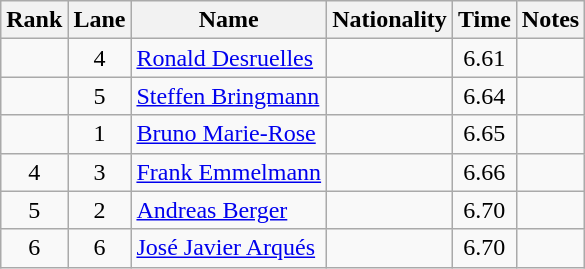<table class="wikitable sortable" style="text-align:center">
<tr>
<th>Rank</th>
<th>Lane</th>
<th>Name</th>
<th>Nationality</th>
<th>Time</th>
<th>Notes</th>
</tr>
<tr>
<td></td>
<td>4</td>
<td align="left"><a href='#'>Ronald Desruelles</a></td>
<td align=left></td>
<td>6.61</td>
<td></td>
</tr>
<tr>
<td></td>
<td>5</td>
<td align="left"><a href='#'>Steffen Bringmann</a></td>
<td align=left></td>
<td>6.64</td>
<td></td>
</tr>
<tr>
<td></td>
<td>1</td>
<td align="left"><a href='#'>Bruno Marie-Rose</a></td>
<td align=left></td>
<td>6.65</td>
<td></td>
</tr>
<tr>
<td>4</td>
<td>3</td>
<td align="left"><a href='#'>Frank Emmelmann</a></td>
<td align=left></td>
<td>6.66</td>
<td></td>
</tr>
<tr>
<td>5</td>
<td>2</td>
<td align="left"><a href='#'>Andreas Berger</a></td>
<td align=left></td>
<td>6.70</td>
<td></td>
</tr>
<tr>
<td>6</td>
<td>6</td>
<td align="left"><a href='#'>José Javier Arqués</a></td>
<td align=left></td>
<td>6.70</td>
<td></td>
</tr>
</table>
